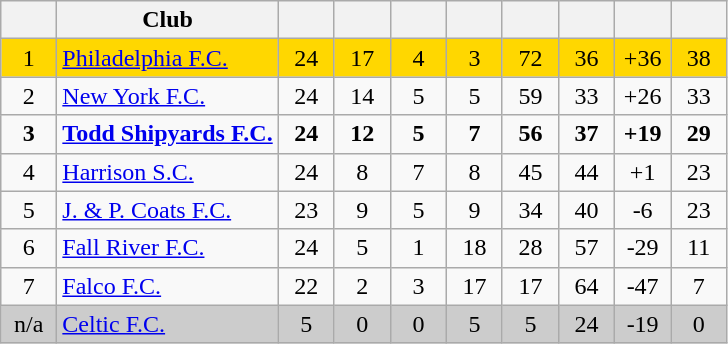<table class="wikitable" style="text-align:center">
<tr>
<th width=30></th>
<th>Club</th>
<th width=30></th>
<th width=30></th>
<th width=30></th>
<th width=30></th>
<th width=30></th>
<th width=30></th>
<th width=30></th>
<th width=30></th>
</tr>
<tr bgcolor="gold">
<td>1</td>
<td align=left><a href='#'>Philadelphia F.C.</a></td>
<td>24</td>
<td>17</td>
<td>4</td>
<td>3</td>
<td>72</td>
<td>36</td>
<td>+36</td>
<td>38</td>
</tr>
<tr>
<td>2</td>
<td align=left><a href='#'>New York F.C.</a></td>
<td>24</td>
<td>14</td>
<td>5</td>
<td>5</td>
<td>59</td>
<td>33</td>
<td>+26</td>
<td>33</td>
</tr>
<tr>
<td><strong>3</strong></td>
<td align=left><strong><a href='#'>Todd Shipyards F.C.</a></strong></td>
<td><strong>24</strong></td>
<td><strong>12</strong></td>
<td><strong>5</strong></td>
<td><strong>7</strong></td>
<td><strong>56</strong></td>
<td><strong>37</strong></td>
<td><strong>+19</strong></td>
<td><strong>29</strong></td>
</tr>
<tr>
<td>4</td>
<td align=left><a href='#'>Harrison S.C.</a></td>
<td>24</td>
<td>8</td>
<td>7</td>
<td>8</td>
<td>45</td>
<td>44</td>
<td>+1</td>
<td>23</td>
</tr>
<tr>
<td>5</td>
<td align=left><a href='#'>J. & P. Coats F.C.</a></td>
<td>23</td>
<td>9</td>
<td>5</td>
<td>9</td>
<td>34</td>
<td>40</td>
<td>-6</td>
<td>23</td>
</tr>
<tr>
<td>6</td>
<td align=left><a href='#'>Fall River F.C.</a></td>
<td>24</td>
<td>5</td>
<td>1</td>
<td>18</td>
<td>28</td>
<td>57</td>
<td>-29</td>
<td>11</td>
</tr>
<tr>
<td>7</td>
<td align=left><a href='#'>Falco F.C.</a></td>
<td>22</td>
<td>2</td>
<td>3</td>
<td>17</td>
<td>17</td>
<td>64</td>
<td>-47</td>
<td>7</td>
</tr>
<tr bgcolor="#cccccc">
<td>n/a</td>
<td align=left><a href='#'>Celtic F.C.</a></td>
<td>5</td>
<td>0</td>
<td>0</td>
<td>5</td>
<td>5</td>
<td>24</td>
<td>-19</td>
<td>0</td>
</tr>
</table>
